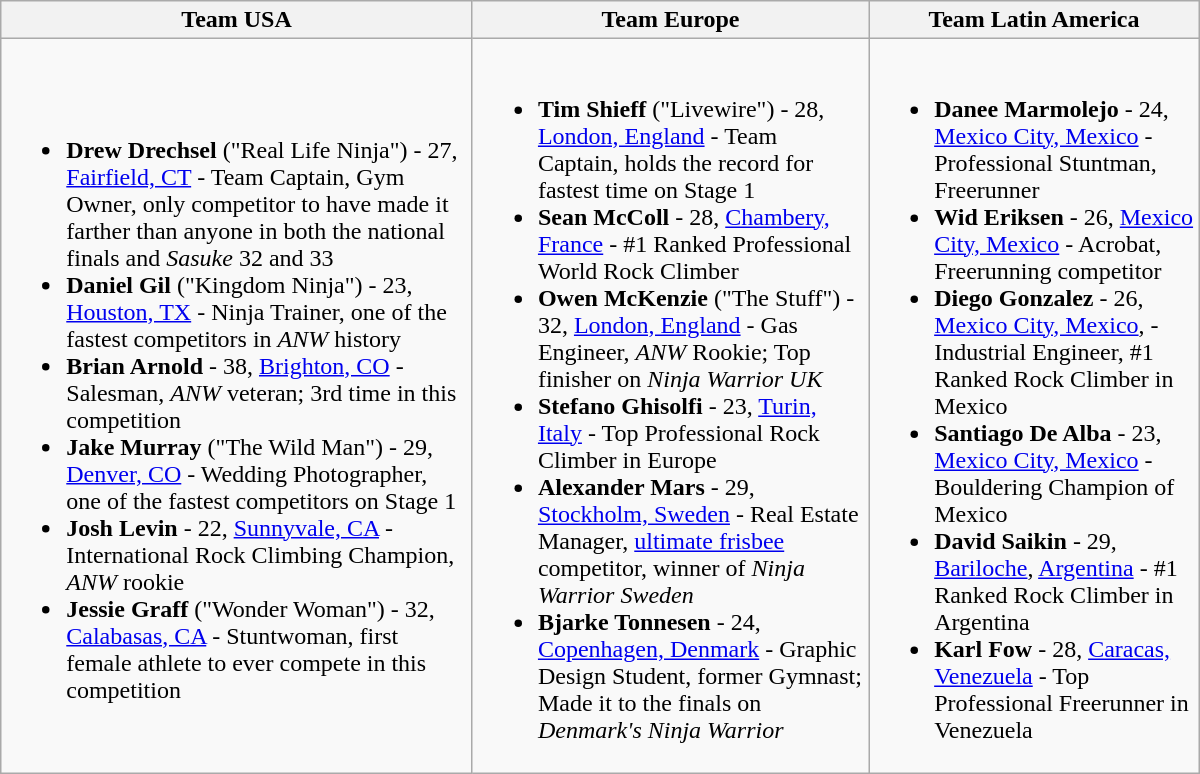<table class="wikitable" style="width:800px">
<tr>
<th>Team USA </th>
<th>Team Europe </th>
<th>Team Latin America </th>
</tr>
<tr>
<td><br><ul><li><strong>Drew Drechsel</strong> ("Real Life Ninja") - 27, <a href='#'>Fairfield, CT</a> - Team Captain, Gym Owner, only competitor to have made it farther than anyone in both the national finals and <em>Sasuke</em> 32 and 33</li><li><strong>Daniel Gil</strong> ("Kingdom Ninja") - 23, <a href='#'>Houston, TX</a> - Ninja Trainer, one of the fastest competitors in <em>ANW</em> history</li><li><strong>Brian Arnold</strong> - 38, <a href='#'>Brighton, CO</a> - Salesman, <em>ANW</em> veteran; 3rd time in this competition</li><li><strong>Jake Murray</strong> ("The Wild Man") - 29, <a href='#'>Denver, CO</a> - Wedding Photographer, one of the fastest competitors on Stage 1</li><li><strong>Josh Levin</strong> - 22, <a href='#'>Sunnyvale, CA</a> - International Rock Climbing Champion, <em>ANW</em> rookie</li><li><strong>Jessie Graff</strong> ("Wonder Woman") - 32, <a href='#'>Calabasas, CA</a> - Stuntwoman, first female athlete to ever compete in this competition</li></ul></td>
<td><br><ul><li><strong>Tim Shieff</strong> ("Livewire") - 28, <a href='#'>London, England</a> - Team Captain, holds the record for fastest time on Stage 1</li><li><strong>Sean McColl</strong> - 28, <a href='#'>Chambery, France</a> - #1 Ranked Professional World Rock Climber</li><li><strong>Owen McKenzie</strong> ("The Stuff") - 32, <a href='#'>London, England</a> - Gas Engineer, <em>ANW</em> Rookie; Top finisher on <em>Ninja Warrior UK</em></li><li><strong>Stefano Ghisolfi</strong> - 23, <a href='#'>Turin, Italy</a> - Top Professional Rock Climber in Europe</li><li><strong>Alexander Mars</strong> - 29, <a href='#'>Stockholm, Sweden</a> - Real Estate Manager, <a href='#'>ultimate frisbee</a> competitor, winner of <em>Ninja Warrior Sweden</em></li><li><strong>Bjarke Tonnesen</strong> - 24, <a href='#'>Copenhagen, Denmark</a> - Graphic Design Student, former Gymnast; Made it to the finals on <em>Denmark's Ninja Warrior</em></li></ul></td>
<td><br><ul><li><strong>Danee Marmolejo</strong> - 24, <a href='#'>Mexico City, Mexico</a> - Professional Stuntman, Freerunner</li><li><strong>Wid Eriksen</strong> - 26, <a href='#'>Mexico City, Mexico</a> - Acrobat, Freerunning competitor</li><li><strong>Diego Gonzalez</strong> - 26, <a href='#'>Mexico City, Mexico</a>, - Industrial Engineer, #1 Ranked Rock Climber in Mexico</li><li><strong>Santiago De Alba</strong> - 23, <a href='#'>Mexico City, Mexico</a> - Bouldering Champion of Mexico</li><li><strong>David Saikin</strong> - 29, <a href='#'>Bariloche</a>, <a href='#'>Argentina</a> - #1 Ranked Rock Climber in Argentina</li><li><strong>Karl Fow</strong> - 28, <a href='#'>Caracas, Venezuela</a> - Top Professional Freerunner in Venezuela</li></ul></td>
</tr>
</table>
